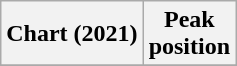<table class="wikitable sortable plainrowheaders" style="text-align:center">
<tr>
<th scope="col">Chart (2021)</th>
<th scope="col">Peak<br>position</th>
</tr>
<tr>
</tr>
</table>
